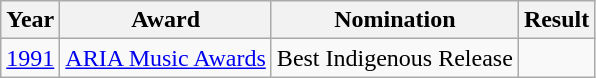<table class="wikitable">
<tr>
<th>Year</th>
<th>Award</th>
<th>Nomination</th>
<th>Result</th>
</tr>
<tr>
<td rowspan="4"><a href='#'>1991</a></td>
<td rowspan="1"><a href='#'>ARIA Music Awards</a></td>
<td>Best Indigenous Release</td>
<td></td>
</tr>
</table>
